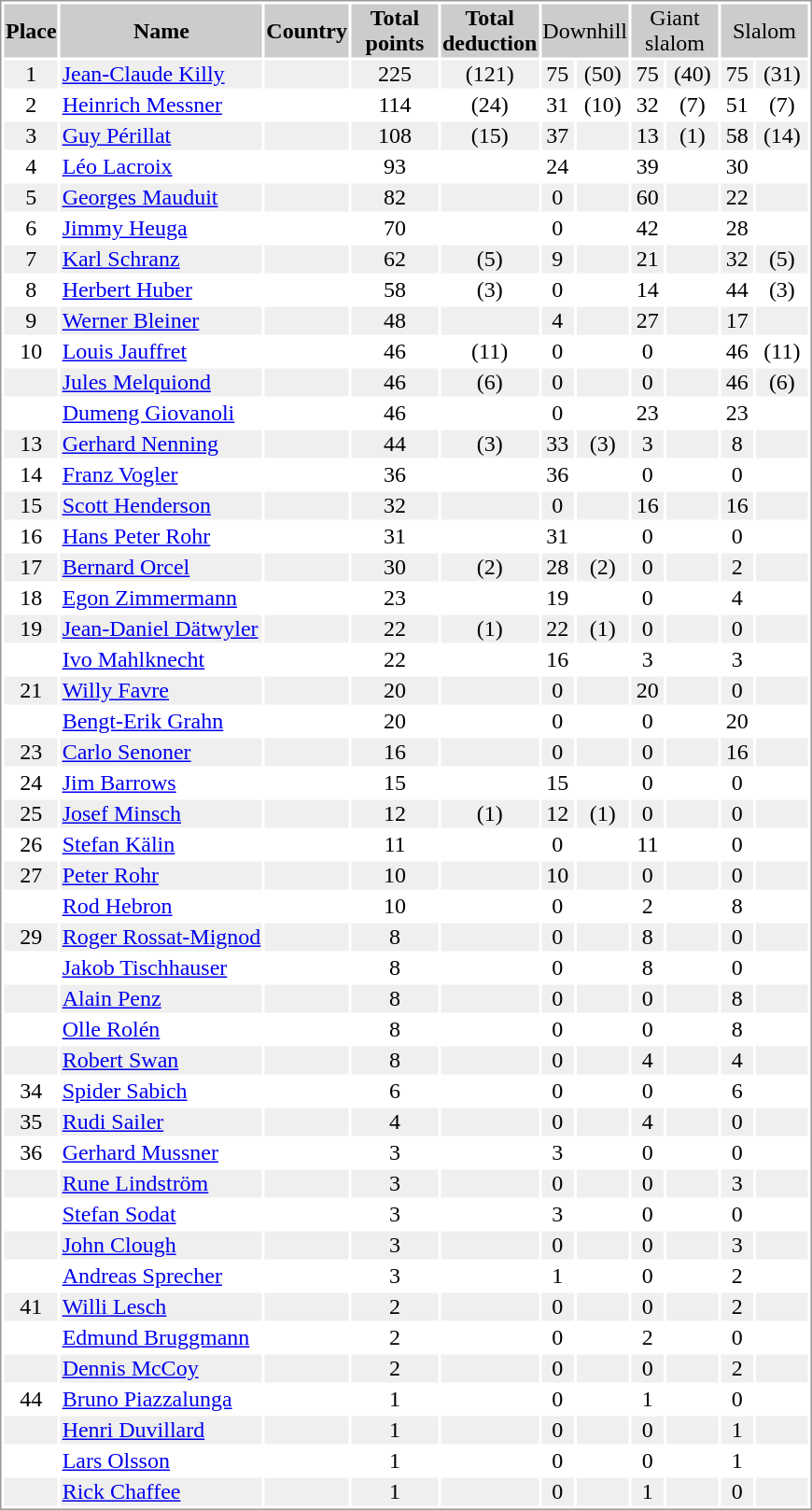<table border="0" style="border: 1px solid #999; background-color:#FFFFFF; text-align:center">
<tr align="center" bgcolor="#CCCCCC">
<td><strong>Place</strong></td>
<td><strong>Name</strong></td>
<td><strong>Country</strong></td>
<td width="60"><strong>Total<br>points</strong></td>
<td><strong>Total<br>deduction</strong></td>
<td colspan=2 width="60">Downhill</td>
<td colspan=2 width="60">Giant<br>slalom</td>
<td colspan=2 width="60">Slalom</td>
</tr>
<tr bgcolor="#EFEFEF">
<td>1</td>
<td align="left"><a href='#'>Jean-Claude Killy</a></td>
<td align="left"></td>
<td>225</td>
<td>(121)</td>
<td>75</td>
<td>(50)</td>
<td>75</td>
<td>(40)</td>
<td>75</td>
<td>(31)</td>
</tr>
<tr>
<td>2</td>
<td align="left"><a href='#'>Heinrich Messner</a></td>
<td align="left"></td>
<td>114</td>
<td>(24)</td>
<td>31</td>
<td>(10)</td>
<td>32</td>
<td>(7)</td>
<td>51</td>
<td>(7)</td>
</tr>
<tr bgcolor="#EFEFEF">
<td>3</td>
<td align="left"><a href='#'>Guy Périllat</a></td>
<td align="left"></td>
<td>108</td>
<td>(15)</td>
<td>37</td>
<td></td>
<td>13</td>
<td>(1)</td>
<td>58</td>
<td>(14)</td>
</tr>
<tr>
<td>4</td>
<td align="left"><a href='#'>Léo Lacroix</a></td>
<td align="left"></td>
<td>93</td>
<td></td>
<td>24</td>
<td></td>
<td>39</td>
<td></td>
<td>30</td>
<td></td>
</tr>
<tr bgcolor="#EFEFEF">
<td>5</td>
<td align="left"><a href='#'>Georges Mauduit</a></td>
<td align="left"></td>
<td>82</td>
<td></td>
<td>0</td>
<td></td>
<td>60</td>
<td></td>
<td>22</td>
<td></td>
</tr>
<tr>
<td>6</td>
<td align="left"><a href='#'>Jimmy Heuga</a></td>
<td align="left"></td>
<td>70</td>
<td></td>
<td>0</td>
<td></td>
<td>42</td>
<td></td>
<td>28</td>
<td></td>
</tr>
<tr bgcolor="#EFEFEF">
<td>7</td>
<td align="left"><a href='#'>Karl Schranz</a></td>
<td align="left"></td>
<td>62</td>
<td>(5)</td>
<td>9</td>
<td></td>
<td>21</td>
<td></td>
<td>32</td>
<td>(5)</td>
</tr>
<tr>
<td>8</td>
<td align="left"><a href='#'>Herbert Huber</a></td>
<td align="left"></td>
<td>58</td>
<td>(3)</td>
<td>0</td>
<td></td>
<td>14</td>
<td></td>
<td>44</td>
<td>(3)</td>
</tr>
<tr bgcolor="#EFEFEF">
<td>9</td>
<td align="left"><a href='#'>Werner Bleiner</a></td>
<td align="left"></td>
<td>48</td>
<td></td>
<td>4</td>
<td></td>
<td>27</td>
<td></td>
<td>17</td>
<td></td>
</tr>
<tr>
<td>10</td>
<td align="left"><a href='#'>Louis Jauffret</a></td>
<td align="left"></td>
<td>46</td>
<td>(11)</td>
<td>0</td>
<td></td>
<td>0</td>
<td></td>
<td>46</td>
<td>(11)</td>
</tr>
<tr bgcolor="#EFEFEF">
<td></td>
<td align="left"><a href='#'>Jules Melquiond</a></td>
<td align="left"></td>
<td>46</td>
<td>(6)</td>
<td>0</td>
<td></td>
<td>0</td>
<td></td>
<td>46</td>
<td>(6)</td>
</tr>
<tr>
<td></td>
<td align="left"><a href='#'>Dumeng Giovanoli</a></td>
<td align="left"></td>
<td>46</td>
<td></td>
<td>0</td>
<td></td>
<td>23</td>
<td></td>
<td>23</td>
<td></td>
</tr>
<tr bgcolor="#EFEFEF">
<td>13</td>
<td align="left"><a href='#'>Gerhard Nenning</a></td>
<td align="left"></td>
<td>44</td>
<td>(3)</td>
<td>33</td>
<td>(3)</td>
<td>3</td>
<td></td>
<td>8</td>
<td></td>
</tr>
<tr>
<td>14</td>
<td align="left"><a href='#'>Franz Vogler</a></td>
<td align="left"></td>
<td>36</td>
<td></td>
<td>36</td>
<td></td>
<td>0</td>
<td></td>
<td>0</td>
<td></td>
</tr>
<tr bgcolor="#EFEFEF">
<td>15</td>
<td align="left"><a href='#'>Scott Henderson</a></td>
<td align="left"></td>
<td>32</td>
<td></td>
<td>0</td>
<td></td>
<td>16</td>
<td></td>
<td>16</td>
<td></td>
</tr>
<tr>
<td>16</td>
<td align="left"><a href='#'>Hans Peter Rohr</a></td>
<td align="left"></td>
<td>31</td>
<td></td>
<td>31</td>
<td></td>
<td>0</td>
<td></td>
<td>0</td>
<td></td>
</tr>
<tr bgcolor="#EFEFEF">
<td>17</td>
<td align="left"><a href='#'>Bernard Orcel</a></td>
<td align="left"></td>
<td>30</td>
<td>(2)</td>
<td>28</td>
<td>(2)</td>
<td>0</td>
<td></td>
<td>2</td>
<td></td>
</tr>
<tr>
<td>18</td>
<td align="left"><a href='#'>Egon Zimmermann</a></td>
<td align="left"></td>
<td>23</td>
<td></td>
<td>19</td>
<td></td>
<td>0</td>
<td></td>
<td>4</td>
<td></td>
</tr>
<tr bgcolor="#EFEFEF">
<td>19</td>
<td align="left"><a href='#'>Jean-Daniel Dätwyler</a></td>
<td align="left"></td>
<td>22</td>
<td>(1)</td>
<td>22</td>
<td>(1)</td>
<td>0</td>
<td></td>
<td>0</td>
<td></td>
</tr>
<tr>
<td></td>
<td align="left"><a href='#'>Ivo Mahlknecht</a></td>
<td align="left"></td>
<td>22</td>
<td></td>
<td>16</td>
<td></td>
<td>3</td>
<td></td>
<td>3</td>
<td></td>
</tr>
<tr bgcolor="#EFEFEF">
<td>21</td>
<td align="left"><a href='#'>Willy Favre</a></td>
<td align="left"></td>
<td>20</td>
<td></td>
<td>0</td>
<td></td>
<td>20</td>
<td></td>
<td>0</td>
<td></td>
</tr>
<tr>
<td></td>
<td align="left"><a href='#'>Bengt-Erik Grahn</a></td>
<td align="left"></td>
<td>20</td>
<td></td>
<td>0</td>
<td></td>
<td>0</td>
<td></td>
<td>20</td>
<td></td>
</tr>
<tr bgcolor="#EFEFEF">
<td>23</td>
<td align="left"><a href='#'>Carlo Senoner</a></td>
<td align="left"></td>
<td>16</td>
<td></td>
<td>0</td>
<td></td>
<td>0</td>
<td></td>
<td>16</td>
<td></td>
</tr>
<tr>
<td>24</td>
<td align="left"><a href='#'>Jim Barrows</a></td>
<td align="left"></td>
<td>15</td>
<td></td>
<td>15</td>
<td></td>
<td>0</td>
<td></td>
<td>0</td>
<td></td>
</tr>
<tr bgcolor="#EFEFEF">
<td>25</td>
<td align="left"><a href='#'>Josef Minsch</a></td>
<td align="left"></td>
<td>12</td>
<td>(1)</td>
<td>12</td>
<td>(1)</td>
<td>0</td>
<td></td>
<td>0</td>
<td></td>
</tr>
<tr>
<td>26</td>
<td align="left"><a href='#'>Stefan Kälin</a></td>
<td align="left"></td>
<td>11</td>
<td></td>
<td>0</td>
<td></td>
<td>11</td>
<td></td>
<td>0</td>
<td></td>
</tr>
<tr bgcolor="#EFEFEF">
<td>27</td>
<td align="left"><a href='#'>Peter Rohr</a></td>
<td align="left"></td>
<td>10</td>
<td></td>
<td>10</td>
<td></td>
<td>0</td>
<td></td>
<td>0</td>
<td></td>
</tr>
<tr>
<td></td>
<td align="left"><a href='#'>Rod Hebron</a></td>
<td align="left"></td>
<td>10</td>
<td></td>
<td>0</td>
<td></td>
<td>2</td>
<td></td>
<td>8</td>
<td></td>
</tr>
<tr bgcolor="#EFEFEF">
<td>29</td>
<td align="left"><a href='#'>Roger Rossat-Mignod</a></td>
<td align="left"></td>
<td>8</td>
<td></td>
<td>0</td>
<td></td>
<td>8</td>
<td></td>
<td>0</td>
<td></td>
</tr>
<tr>
<td></td>
<td align="left"><a href='#'>Jakob Tischhauser</a></td>
<td align="left"></td>
<td>8</td>
<td></td>
<td>0</td>
<td></td>
<td>8</td>
<td></td>
<td>0</td>
<td></td>
</tr>
<tr bgcolor="#EFEFEF">
<td></td>
<td align="left"><a href='#'>Alain Penz</a></td>
<td align="left"></td>
<td>8</td>
<td></td>
<td>0</td>
<td></td>
<td>0</td>
<td></td>
<td>8</td>
<td></td>
</tr>
<tr>
<td></td>
<td align="left"><a href='#'>Olle Rolén</a></td>
<td align="left"></td>
<td>8</td>
<td></td>
<td>0</td>
<td></td>
<td>0</td>
<td></td>
<td>8</td>
<td></td>
</tr>
<tr bgcolor="#EFEFEF">
<td></td>
<td align="left"><a href='#'>Robert Swan</a></td>
<td align="left"></td>
<td>8</td>
<td></td>
<td>0</td>
<td></td>
<td>4</td>
<td></td>
<td>4</td>
<td></td>
</tr>
<tr>
<td>34</td>
<td align="left"><a href='#'>Spider Sabich</a></td>
<td align="left"></td>
<td>6</td>
<td></td>
<td>0</td>
<td></td>
<td>0</td>
<td></td>
<td>6</td>
<td></td>
</tr>
<tr bgcolor="#EFEFEF">
<td>35</td>
<td align="left"><a href='#'>Rudi Sailer</a></td>
<td align="left"></td>
<td>4</td>
<td></td>
<td>0</td>
<td></td>
<td>4</td>
<td></td>
<td>0</td>
<td></td>
</tr>
<tr>
<td>36</td>
<td align="left"><a href='#'>Gerhard Mussner</a></td>
<td align="left"></td>
<td>3</td>
<td></td>
<td>3</td>
<td></td>
<td>0</td>
<td></td>
<td>0</td>
<td></td>
</tr>
<tr bgcolor="#EFEFEF">
<td></td>
<td align="left"><a href='#'>Rune Lindström</a></td>
<td align="left"></td>
<td>3</td>
<td></td>
<td>0</td>
<td></td>
<td>0</td>
<td></td>
<td>3</td>
<td></td>
</tr>
<tr>
<td></td>
<td align="left"><a href='#'>Stefan Sodat</a></td>
<td align="left"></td>
<td>3</td>
<td></td>
<td>3</td>
<td></td>
<td>0</td>
<td></td>
<td>0</td>
<td></td>
</tr>
<tr bgcolor="#EFEFEF">
<td></td>
<td align="left"><a href='#'>John Clough</a></td>
<td align="left"></td>
<td>3</td>
<td></td>
<td>0</td>
<td></td>
<td>0</td>
<td></td>
<td>3</td>
<td></td>
</tr>
<tr>
<td></td>
<td align="left"><a href='#'>Andreas Sprecher</a></td>
<td align="left"></td>
<td>3</td>
<td></td>
<td>1</td>
<td></td>
<td>0</td>
<td></td>
<td>2</td>
<td></td>
</tr>
<tr bgcolor="#EFEFEF">
<td>41</td>
<td align="left"><a href='#'>Willi Lesch</a></td>
<td align="left"></td>
<td>2</td>
<td></td>
<td>0</td>
<td></td>
<td>0</td>
<td></td>
<td>2</td>
<td></td>
</tr>
<tr>
<td></td>
<td align="left"><a href='#'>Edmund Bruggmann</a></td>
<td align="left"></td>
<td>2</td>
<td></td>
<td>0</td>
<td></td>
<td>2</td>
<td></td>
<td>0</td>
<td></td>
</tr>
<tr bgcolor="#EFEFEF">
<td></td>
<td align="left"><a href='#'>Dennis McCoy</a></td>
<td align="left"></td>
<td>2</td>
<td></td>
<td>0</td>
<td></td>
<td>0</td>
<td></td>
<td>2</td>
<td></td>
</tr>
<tr>
<td>44</td>
<td align="left"><a href='#'>Bruno Piazzalunga</a></td>
<td align="left"></td>
<td>1</td>
<td></td>
<td>0</td>
<td></td>
<td>1</td>
<td></td>
<td>0</td>
<td></td>
</tr>
<tr bgcolor="#EFEFEF">
<td></td>
<td align="left"><a href='#'>Henri Duvillard</a></td>
<td align="left"></td>
<td>1</td>
<td></td>
<td>0</td>
<td></td>
<td>0</td>
<td></td>
<td>1</td>
<td></td>
</tr>
<tr>
<td></td>
<td align="left"><a href='#'>Lars Olsson</a></td>
<td align="left"></td>
<td>1</td>
<td></td>
<td>0</td>
<td></td>
<td>0</td>
<td></td>
<td>1</td>
<td></td>
</tr>
<tr bgcolor="#EFEFEF">
<td></td>
<td align="left"><a href='#'>Rick Chaffee</a></td>
<td align="left"></td>
<td>1</td>
<td></td>
<td>0</td>
<td></td>
<td>1</td>
<td></td>
<td>0</td>
<td></td>
</tr>
</table>
